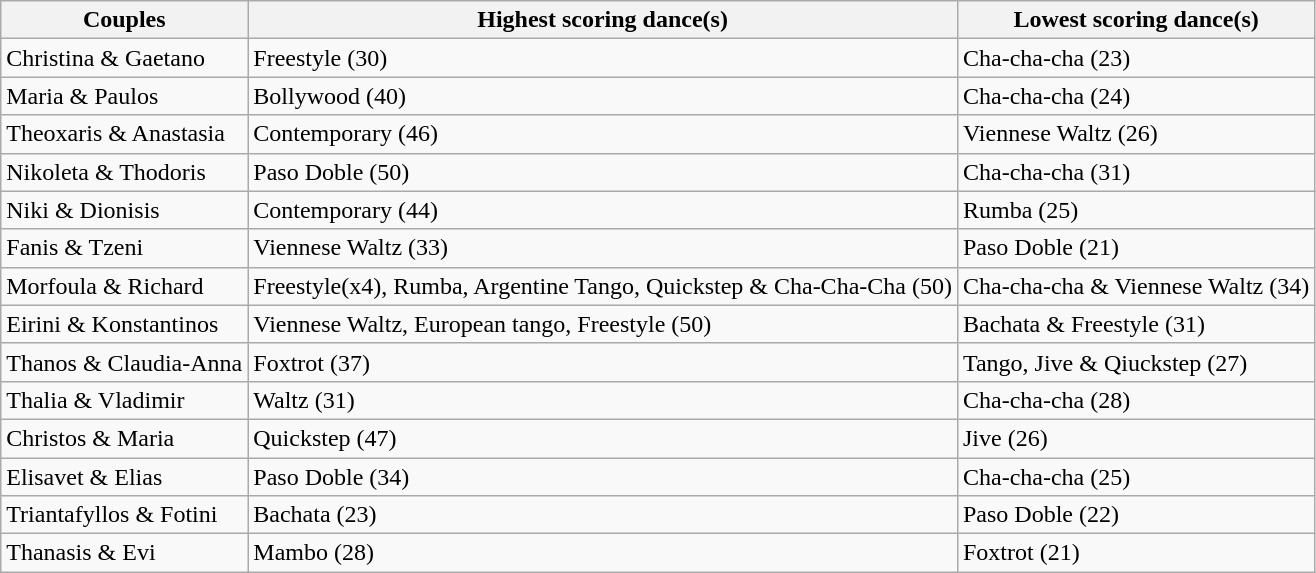<table class="wikitable">
<tr>
<th>Couples</th>
<th>Highest scoring dance(s)</th>
<th>Lowest scoring dance(s)</th>
</tr>
<tr>
<td>Christina & Gaetano</td>
<td>Freestyle (30)</td>
<td>Cha-cha-cha (23)</td>
</tr>
<tr>
<td>Maria & Paulos</td>
<td>Bollywood (40)</td>
<td>Cha-cha-cha (24)</td>
</tr>
<tr>
<td>Theoxaris & Anastasia</td>
<td>Contemporary (46)</td>
<td>Viennese Waltz (26)</td>
</tr>
<tr>
<td>Nikoleta & Thodoris</td>
<td>Paso Doble (50)</td>
<td>Cha-cha-cha (31)</td>
</tr>
<tr>
<td>Niki & Dionisis</td>
<td>Contemporary (44)</td>
<td>Rumba (25)</td>
</tr>
<tr>
<td>Fanis & Tzeni</td>
<td>Viennese Waltz (33)</td>
<td>Paso Doble (21)</td>
</tr>
<tr>
<td>Morfoula & Richard</td>
<td>Freestyle(x4), Rumba, Argentine Tango, Quickstep & Cha-Cha-Cha (50)</td>
<td>Cha-cha-cha & Viennese Waltz (34)</td>
</tr>
<tr>
<td>Eirini & Konstantinos</td>
<td>Viennese Waltz, European tango, Freestyle (50)</td>
<td>Bachata & Freestyle (31)</td>
</tr>
<tr>
<td>Thanos & Claudia-Anna</td>
<td>Foxtrot (37)</td>
<td>Tango, Jive & Qiuckstep (27)</td>
</tr>
<tr>
<td>Thalia & Vladimir</td>
<td>Waltz (31)</td>
<td>Cha-cha-cha (28)</td>
</tr>
<tr>
<td>Christos & Maria</td>
<td>Quickstep (47)</td>
<td>Jive (26)</td>
</tr>
<tr>
<td>Elisavet & Elias</td>
<td>Paso Doble (34)</td>
<td>Cha-cha-cha (25)</td>
</tr>
<tr>
<td>Triantafyllos & Fotini</td>
<td>Bachata (23)</td>
<td>Paso Doble (22)</td>
</tr>
<tr>
<td>Thanasis & Evi</td>
<td>Mambo (28)</td>
<td>Foxtrot (21)</td>
</tr>
</table>
